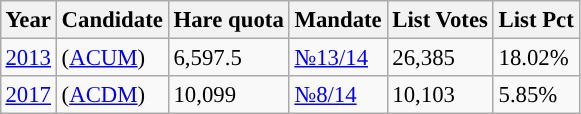<table class="wikitable" style="margin:0.5em ; font-size:95%">
<tr>
<th>Year</th>
<th>Candidate</th>
<th>Hare quota</th>
<th>Mandate</th>
<th>List Votes</th>
<th>List Pct</th>
</tr>
<tr>
<td><a href='#'>2013</a></td>
<td> (<a href='#'>ACUM</a>)</td>
<td>6,597.5</td>
<td><a href='#'>№13/14</a></td>
<td>26,385</td>
<td>18.02%</td>
</tr>
<tr>
<td><a href='#'>2017</a></td>
<td> (<a href='#'>ACDM</a>)</td>
<td>10,099</td>
<td><a href='#'>№8/14</a></td>
<td>10,103</td>
<td>5.85%</td>
</tr>
</table>
